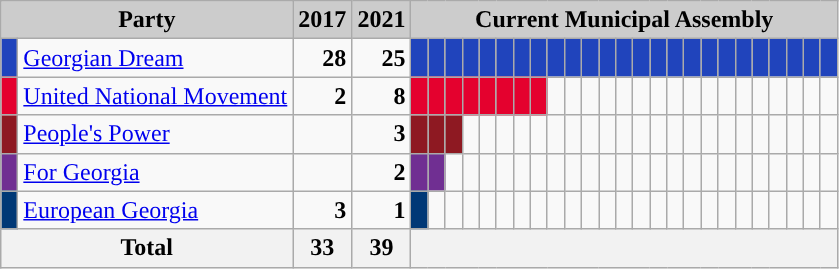<table class="wikitable">
<tr>
<th style="background:#ccc" colspan="2">Party</th>
<th style="background:#ccc">2017</th>
<th style="background:#ccc">2021</th>
<th colspan="41" style="background:#ccc">Current Municipal Assembly</th>
</tr>
<tr>
<td style="background-color: #2044bc"> </td>
<td><a href='#'>Georgian Dream</a></td>
<td style="text-align: right"><strong>28</strong></td>
<td style="text-align: right"><strong>25</strong></td>
<td style="background-color: #2044bc"></td>
<td style="background-color: #2044bc"> </td>
<td style="background-color: #2044bc"> </td>
<td style="background-color: #2044bc"> </td>
<td style="background-color: #2044bc"> </td>
<td style="background-color: #2044bc"> </td>
<td style="background-color: #2044bc"> </td>
<td style="background-color: #2044bc"> </td>
<td style="background-color: #2044bc"> </td>
<td style="background-color: #2044bc"> </td>
<td style="background-color: #2044bc"> </td>
<td style="background-color: #2044bc"> </td>
<td style="background-color: #2044bc"> </td>
<td style="background-color: #2044bc"> </td>
<td style="background-color: #2044bc"> </td>
<td style="background-color: #2044bc"> </td>
<td style="background-color: #2044bc"> </td>
<td style="background-color: #2044bc"> </td>
<td style="background-color: #2044bc"> </td>
<td style="background-color: #2044bc"> </td>
<td style="background-color: #2044bc"> </td>
<td style="background-color: #2044bc"> </td>
<td style="background-color: #2044bc"> </td>
<td style="background-color: #2044bc"> </td>
<td style="background-color: #2044bc"> </td>
</tr>
<tr>
<td style="background-color: #e4012e"> </td>
<td><a href='#'>United National Movement</a></td>
<td style="text-align: right"><strong>2</strong></td>
<td style="text-align: right"><strong>8</strong></td>
<td style="background-color: #e4012e"></td>
<td style="background-color: #e4012e"> </td>
<td style="background-color: #e4012e"> </td>
<td style="background-color: #e4012e"> </td>
<td style="background-color: #e4012e"> </td>
<td style="background-color: #e4012e"> </td>
<td style="background-color: #e4012e"> </td>
<td style="background-color: #e4012e"> </td>
<td></td>
<td></td>
<td></td>
<td></td>
<td></td>
<td></td>
<td></td>
<td></td>
<td></td>
<td></td>
<td></td>
<td></td>
<td></td>
<td></td>
<td></td>
<td></td>
<td></td>
</tr>
<tr>
<td style="background-color: #8e1922"> </td>
<td><a href='#'>People's Power</a></td>
<td></td>
<td style="text-align: right"><strong>3</strong></td>
<td style="background-color: #8e1922"> </td>
<td style="background-color: #8e1922"> </td>
<td style="background-color: #8e1922"> </td>
<td></td>
<td></td>
<td></td>
<td></td>
<td></td>
<td></td>
<td></td>
<td></td>
<td></td>
<td></td>
<td></td>
<td></td>
<td></td>
<td></td>
<td></td>
<td></td>
<td></td>
<td></td>
<td></td>
<td></td>
<td></td>
<td></td>
</tr>
<tr>
<td style="background-color: #702F92"> </td>
<td><a href='#'>For Georgia</a></td>
<td></td>
<td style="text-align: right"><strong>2</strong></td>
<td style="background-color: #702f92"> </td>
<td style="background-color: #702f92"> </td>
<td></td>
<td></td>
<td></td>
<td></td>
<td></td>
<td></td>
<td></td>
<td></td>
<td></td>
<td></td>
<td></td>
<td></td>
<td></td>
<td></td>
<td></td>
<td></td>
<td></td>
<td></td>
<td></td>
<td></td>
<td></td>
<td></td>
<td></td>
</tr>
<tr>
<td style="background-color: #003876"> </td>
<td><a href='#'>European Georgia</a></td>
<td style="text-align: right"><strong>3</strong></td>
<td style="text-align: right"><strong>1</strong></td>
<td style="background-color: #003876"> </td>
<td></td>
<td></td>
<td></td>
<td></td>
<td></td>
<td></td>
<td></td>
<td></td>
<td></td>
<td></td>
<td></td>
<td></td>
<td></td>
<td></td>
<td></td>
<td></td>
<td></td>
<td></td>
<td></td>
<td></td>
<td></td>
<td></td>
<td></td>
<td></td>
</tr>
<tr>
<th colspan="2">Total</th>
<th align="right">33</th>
<th align="right">39</th>
<th colspan="41"> </th>
</tr>
</table>
